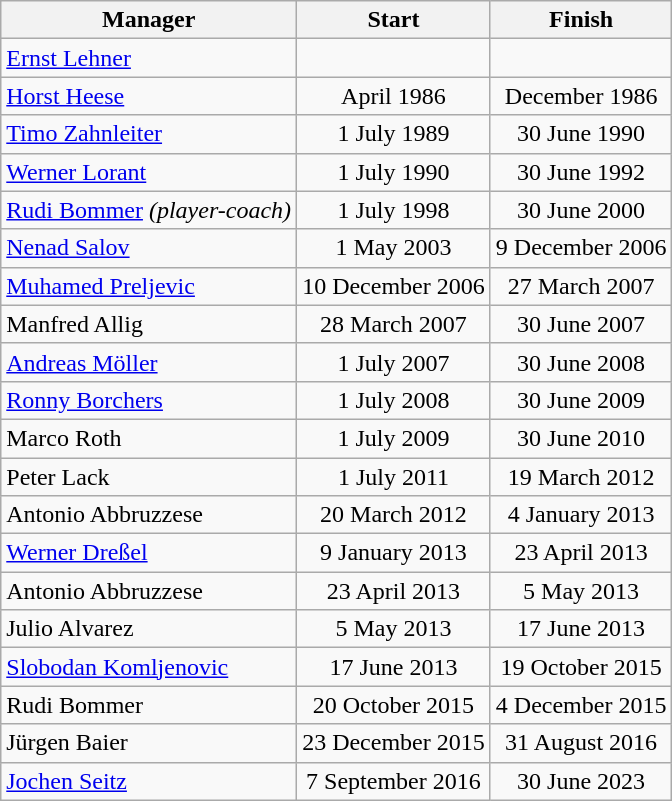<table class="wikitable">
<tr>
<th>Manager</th>
<th>Start</th>
<th>Finish</th>
</tr>
<tr align="center">
<td align="left"><a href='#'>Ernst Lehner</a></td>
<td></td>
<td></td>
</tr>
<tr align="center">
<td align="left"><a href='#'>Horst Heese</a></td>
<td>April 1986</td>
<td>December 1986</td>
</tr>
<tr align="center">
<td align="left"><a href='#'>Timo Zahnleiter</a></td>
<td>1 July 1989</td>
<td>30 June 1990</td>
</tr>
<tr align="center">
<td align="left"><a href='#'>Werner Lorant</a></td>
<td>1 July 1990</td>
<td>30 June 1992</td>
</tr>
<tr align="center">
<td align="left"><a href='#'>Rudi Bommer</a> <em>(player-coach)</em></td>
<td>1 July 1998</td>
<td>30 June 2000</td>
</tr>
<tr align="center">
<td align="left"><a href='#'>Nenad Salov</a></td>
<td>1 May 2003</td>
<td>9 December 2006</td>
</tr>
<tr align="center">
<td align="left"><a href='#'>Muhamed Preljevic</a></td>
<td>10 December 2006</td>
<td>27 March 2007</td>
</tr>
<tr align="center">
<td align="left">Manfred Allig</td>
<td>28 March 2007</td>
<td>30 June 2007</td>
</tr>
<tr align="center">
<td align="left"><a href='#'>Andreas Möller</a></td>
<td>1 July 2007</td>
<td>30 June 2008</td>
</tr>
<tr align="center">
<td align="left"><a href='#'>Ronny Borchers</a></td>
<td>1 July 2008</td>
<td>30 June 2009</td>
</tr>
<tr align="center">
<td align="left">Marco Roth</td>
<td>1 July 2009</td>
<td>30 June 2010</td>
</tr>
<tr align="center">
<td align="left">Peter Lack</td>
<td>1 July 2011</td>
<td>19 March 2012</td>
</tr>
<tr align="center">
<td align="left">Antonio Abbruzzese</td>
<td>20 March 2012</td>
<td>4 January 2013</td>
</tr>
<tr align="center">
<td align="left"><a href='#'>Werner Dreßel</a></td>
<td>9 January 2013</td>
<td>23 April 2013</td>
</tr>
<tr align="center">
<td align="left">Antonio Abbruzzese</td>
<td>23 April 2013</td>
<td>5 May 2013</td>
</tr>
<tr align="center">
<td align="left">Julio Alvarez</td>
<td>5 May 2013</td>
<td>17 June 2013</td>
</tr>
<tr align="center">
<td align="left"><a href='#'>Slobodan Komljenovic</a></td>
<td>17 June 2013</td>
<td>19 October 2015</td>
</tr>
<tr align="center">
<td align="left">Rudi Bommer</td>
<td>20 October 2015</td>
<td>4 December 2015</td>
</tr>
<tr align="center">
<td align="left">Jürgen Baier</td>
<td>23 December 2015</td>
<td>31 August 2016</td>
</tr>
<tr align="center">
<td align="left"><a href='#'>Jochen Seitz</a></td>
<td>7 September 2016</td>
<td>30 June 2023</td>
</tr>
</table>
